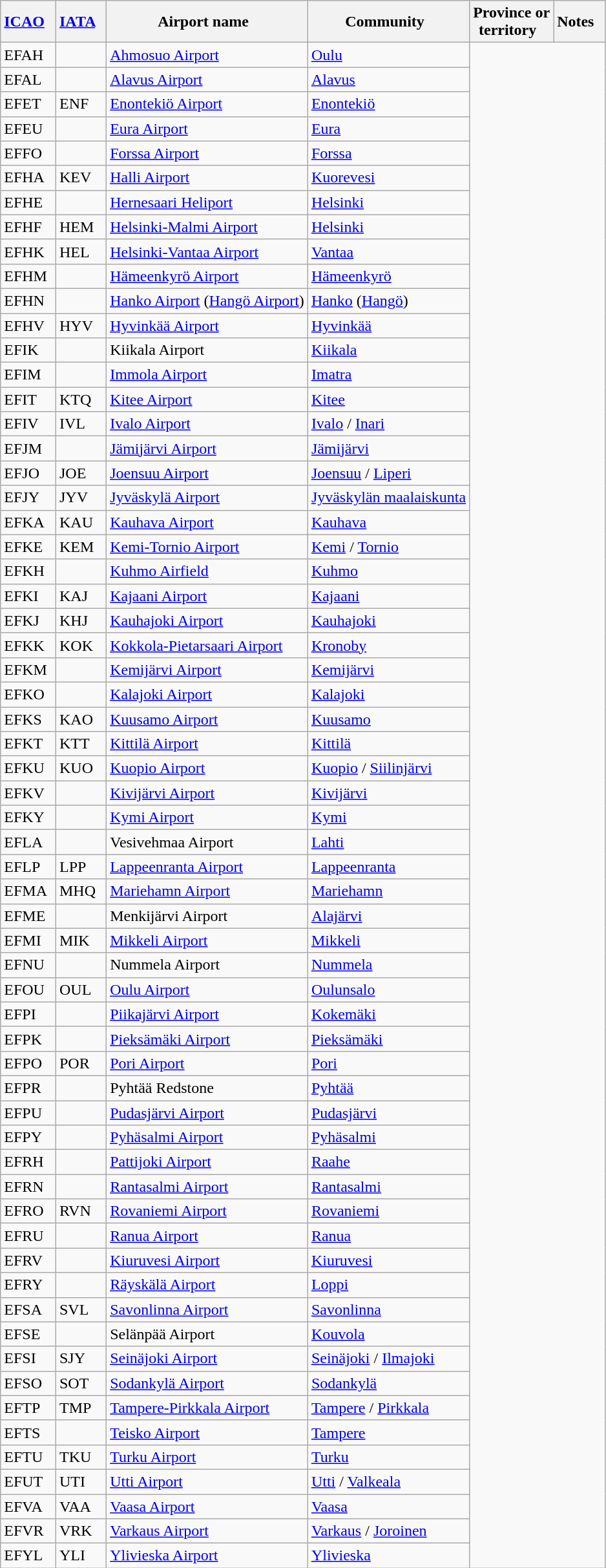<table class="wikitable" style="width:auto;">
<tr>
<th width="*"><a href='#'>ICAO</a>  </th>
<th width="*"><a href='#'>IATA</a>  </th>
<th width="*">Airport name  </th>
<th width="*">Community  </th>
<th width="*">Province or<br>territory  </th>
<th width="*">Notes  </th>
</tr>
<tr>
<td>EFAH</td>
<td></td>
<td><a href='#'>Ahmosuo Airport</a></td>
<td><a href='#'>Oulu</a></td>
</tr>
<tr>
<td>EFAL</td>
<td></td>
<td><a href='#'>Alavus Airport</a></td>
<td><a href='#'>Alavus</a></td>
</tr>
<tr>
<td>EFET</td>
<td>ENF</td>
<td><a href='#'>Enontekiö Airport</a></td>
<td><a href='#'>Enontekiö</a></td>
</tr>
<tr>
<td>EFEU</td>
<td></td>
<td><a href='#'>Eura Airport</a></td>
<td><a href='#'>Eura</a></td>
</tr>
<tr>
<td>EFFO</td>
<td></td>
<td><a href='#'>Forssa Airport</a></td>
<td><a href='#'>Forssa</a></td>
</tr>
<tr>
<td>EFHA</td>
<td>KEV</td>
<td><a href='#'>Halli Airport</a></td>
<td><a href='#'>Kuorevesi</a></td>
</tr>
<tr>
<td>EFHE</td>
<td></td>
<td><a href='#'>Hernesaari Heliport</a></td>
<td><a href='#'>Helsinki</a></td>
</tr>
<tr>
<td>EFHF</td>
<td>HEM</td>
<td><a href='#'>Helsinki-Malmi Airport</a></td>
<td><a href='#'>Helsinki</a></td>
</tr>
<tr>
<td>EFHK</td>
<td>HEL</td>
<td><a href='#'>Helsinki-Vantaa Airport</a></td>
<td><a href='#'>Vantaa</a></td>
</tr>
<tr>
<td>EFHM</td>
<td></td>
<td><a href='#'>Hämeenkyrö Airport</a></td>
<td><a href='#'>Hämeenkyrö</a></td>
</tr>
<tr>
<td>EFHN</td>
<td></td>
<td><a href='#'>Hanko Airport</a> (<a href='#'>Hangö Airport</a>)</td>
<td><a href='#'>Hanko</a> (<a href='#'>Hangö</a>)</td>
</tr>
<tr>
<td>EFHV</td>
<td>HYV</td>
<td><a href='#'>Hyvinkää Airport</a></td>
<td><a href='#'>Hyvinkää</a></td>
</tr>
<tr>
<td>EFIK</td>
<td></td>
<td>Kiikala Airport</td>
<td><a href='#'>Kiikala</a></td>
</tr>
<tr>
<td>EFIM</td>
<td></td>
<td><a href='#'>Immola Airport</a></td>
<td><a href='#'>Imatra</a></td>
</tr>
<tr>
<td>EFIT</td>
<td>KTQ</td>
<td><a href='#'>Kitee Airport</a></td>
<td><a href='#'>Kitee</a></td>
</tr>
<tr>
<td>EFIV</td>
<td>IVL</td>
<td><a href='#'>Ivalo Airport</a></td>
<td><a href='#'>Ivalo</a> / <a href='#'>Inari</a></td>
</tr>
<tr>
<td>EFJM</td>
<td></td>
<td><a href='#'>Jämijärvi Airport</a></td>
<td><a href='#'>Jämijärvi</a></td>
</tr>
<tr>
<td>EFJO</td>
<td>JOE</td>
<td><a href='#'>Joensuu Airport</a></td>
<td><a href='#'>Joensuu</a> / <a href='#'>Liperi</a></td>
</tr>
<tr>
<td>EFJY</td>
<td>JYV</td>
<td><a href='#'>Jyväskylä Airport</a></td>
<td><a href='#'>Jyväskylän maalaiskunta</a></td>
</tr>
<tr>
<td>EFKA</td>
<td>KAU</td>
<td><a href='#'>Kauhava Airport</a></td>
<td><a href='#'>Kauhava</a></td>
</tr>
<tr>
<td>EFKE</td>
<td>KEM</td>
<td><a href='#'>Kemi-Tornio Airport</a></td>
<td><a href='#'>Kemi</a> / <a href='#'>Tornio</a></td>
</tr>
<tr>
<td>EFKH</td>
<td></td>
<td><a href='#'>Kuhmo Airfield</a></td>
<td><a href='#'>Kuhmo</a></td>
</tr>
<tr>
<td>EFKI</td>
<td>KAJ</td>
<td><a href='#'>Kajaani Airport</a></td>
<td><a href='#'>Kajaani</a></td>
</tr>
<tr>
<td>EFKJ</td>
<td>KHJ</td>
<td><a href='#'>Kauhajoki Airport</a></td>
<td><a href='#'>Kauhajoki</a></td>
</tr>
<tr>
<td>EFKK</td>
<td>KOK</td>
<td><a href='#'>Kokkola-Pietarsaari Airport</a></td>
<td><a href='#'>Kronoby</a></td>
</tr>
<tr>
<td>EFKM</td>
<td></td>
<td><a href='#'>Kemijärvi Airport</a></td>
<td><a href='#'>Kemijärvi</a></td>
</tr>
<tr>
<td>EFKO</td>
<td></td>
<td><a href='#'>Kalajoki Airport</a></td>
<td><a href='#'>Kalajoki</a></td>
</tr>
<tr>
<td>EFKS</td>
<td>KAO</td>
<td><a href='#'>Kuusamo Airport</a></td>
<td><a href='#'>Kuusamo</a></td>
</tr>
<tr>
<td>EFKT</td>
<td>KTT</td>
<td><a href='#'>Kittilä Airport</a></td>
<td><a href='#'>Kittilä</a></td>
</tr>
<tr>
<td>EFKU</td>
<td>KUO</td>
<td><a href='#'>Kuopio Airport</a></td>
<td><a href='#'>Kuopio</a> / <a href='#'>Siilinjärvi</a></td>
</tr>
<tr>
<td>EFKV</td>
<td></td>
<td><a href='#'>Kivijärvi Airport</a></td>
<td><a href='#'>Kivijärvi</a></td>
</tr>
<tr>
<td>EFKY</td>
<td></td>
<td><a href='#'>Kymi Airport</a></td>
<td><a href='#'>Kymi</a></td>
</tr>
<tr>
<td>EFLA</td>
<td></td>
<td>Vesivehmaa Airport</td>
<td><a href='#'>Lahti</a></td>
</tr>
<tr>
<td>EFLP</td>
<td>LPP</td>
<td><a href='#'>Lappeenranta Airport</a></td>
<td><a href='#'>Lappeenranta</a></td>
</tr>
<tr>
<td>EFMA</td>
<td>MHQ</td>
<td><a href='#'>Mariehamn Airport</a></td>
<td><a href='#'>Mariehamn</a></td>
</tr>
<tr>
<td>EFME</td>
<td></td>
<td>Menkijärvi Airport</td>
<td><a href='#'>Alajärvi</a></td>
</tr>
<tr>
<td>EFMI</td>
<td>MIK</td>
<td><a href='#'>Mikkeli Airport</a></td>
<td><a href='#'>Mikkeli</a></td>
</tr>
<tr>
<td>EFNU</td>
<td></td>
<td>Nummela Airport</td>
<td><a href='#'>Nummela</a></td>
</tr>
<tr>
<td>EFOU</td>
<td>OUL</td>
<td><a href='#'>Oulu Airport</a></td>
<td><a href='#'>Oulunsalo</a></td>
</tr>
<tr>
<td>EFPI</td>
<td></td>
<td><a href='#'>Piikajärvi Airport</a></td>
<td><a href='#'>Kokemäki</a></td>
</tr>
<tr>
<td>EFPK</td>
<td></td>
<td><a href='#'>Pieksämäki Airport</a></td>
<td><a href='#'>Pieksämäki</a></td>
</tr>
<tr>
<td>EFPO</td>
<td>POR</td>
<td><a href='#'>Pori Airport</a></td>
<td><a href='#'>Pori</a></td>
</tr>
<tr>
<td>EFPR</td>
<td></td>
<td>Pyhtää Redstone</td>
<td><a href='#'>Pyhtää</a></td>
</tr>
<tr>
<td>EFPU</td>
<td></td>
<td><a href='#'>Pudasjärvi Airport</a></td>
<td><a href='#'>Pudasjärvi</a></td>
</tr>
<tr>
<td>EFPY</td>
<td></td>
<td><a href='#'>Pyhäsalmi Airport</a></td>
<td><a href='#'>Pyhäsalmi</a></td>
</tr>
<tr>
<td>EFRH</td>
<td></td>
<td><a href='#'>Pattijoki Airport</a></td>
<td><a href='#'>Raahe</a></td>
</tr>
<tr>
<td>EFRN</td>
<td></td>
<td><a href='#'>Rantasalmi Airport</a></td>
<td><a href='#'>Rantasalmi</a></td>
</tr>
<tr>
<td>EFRO</td>
<td>RVN</td>
<td><a href='#'>Rovaniemi Airport</a></td>
<td><a href='#'>Rovaniemi</a></td>
</tr>
<tr>
<td>EFRU</td>
<td></td>
<td><a href='#'>Ranua Airport</a></td>
<td><a href='#'>Ranua</a></td>
</tr>
<tr>
<td>EFRV</td>
<td></td>
<td><a href='#'>Kiuruvesi Airport</a></td>
<td><a href='#'>Kiuruvesi</a></td>
</tr>
<tr>
<td>EFRY</td>
<td></td>
<td><a href='#'>Räyskälä Airport</a></td>
<td><a href='#'>Loppi</a></td>
</tr>
<tr>
<td>EFSA</td>
<td>SVL</td>
<td><a href='#'>Savonlinna Airport</a></td>
<td><a href='#'>Savonlinna</a></td>
</tr>
<tr>
<td>EFSE</td>
<td></td>
<td>Selänpää Airport</td>
<td><a href='#'>Kouvola</a></td>
</tr>
<tr>
<td>EFSI</td>
<td>SJY</td>
<td><a href='#'>Seinäjoki Airport</a></td>
<td><a href='#'>Seinäjoki</a> / <a href='#'>Ilmajoki</a></td>
</tr>
<tr>
<td>EFSO</td>
<td>SOT</td>
<td><a href='#'>Sodankylä Airport</a></td>
<td><a href='#'>Sodankylä</a></td>
</tr>
<tr>
<td>EFTP</td>
<td>TMP</td>
<td><a href='#'>Tampere-Pirkkala Airport</a></td>
<td><a href='#'>Tampere</a> / <a href='#'>Pirkkala</a></td>
</tr>
<tr>
<td>EFTS</td>
<td></td>
<td><a href='#'>Teisko Airport</a></td>
<td><a href='#'>Tampere</a></td>
</tr>
<tr>
<td>EFTU</td>
<td>TKU</td>
<td><a href='#'>Turku Airport</a></td>
<td><a href='#'>Turku</a></td>
</tr>
<tr>
<td>EFUT</td>
<td>UTI</td>
<td><a href='#'>Utti Airport</a></td>
<td><a href='#'>Utti</a> / <a href='#'>Valkeala</a></td>
</tr>
<tr>
<td>EFVA</td>
<td>VAA</td>
<td><a href='#'>Vaasa Airport</a></td>
<td><a href='#'>Vaasa</a></td>
</tr>
<tr>
<td>EFVR</td>
<td>VRK</td>
<td><a href='#'>Varkaus Airport</a></td>
<td><a href='#'>Varkaus</a> / <a href='#'>Joroinen</a></td>
</tr>
<tr>
<td>EFYL</td>
<td>YLI</td>
<td><a href='#'>Ylivieska Airport</a></td>
<td><a href='#'>Ylivieska</a></td>
</tr>
</table>
